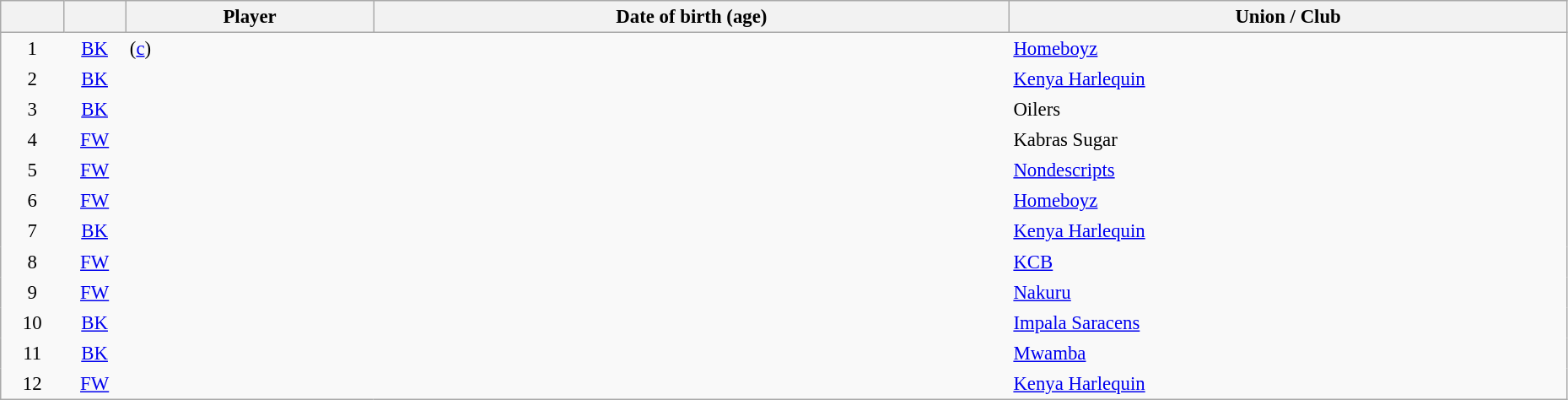<table class="sortable wikitable plainrowheaders" style="font-size:95%; width: 98%">
<tr>
<th scope="col" style="width:4%"></th>
<th scope="col" style="width:4%"></th>
<th scope="col">Player</th>
<th scope="col">Date of birth (age)</th>
<th scope="col">Union / Club</th>
</tr>
<tr>
<td style="text-align:center; border:0">1</td>
<td style="text-align:center; border:0"><a href='#'>BK</a></td>
<td style="text-align:left; border:0"> (<a href='#'>c</a>)</td>
<td style="text-align:left; border:0"></td>
<td style="text-align:left; border:0"><a href='#'>Homeboyz</a></td>
</tr>
<tr>
<td style="text-align:center; border:0">2</td>
<td style="text-align:center; border:0"><a href='#'>BK</a></td>
<td style="text-align:left; border:0"></td>
<td style="text-align:left; border:0"></td>
<td style="text-align:left; border:0"><a href='#'>Kenya Harlequin</a></td>
</tr>
<tr>
<td style="text-align:center; border:0">3</td>
<td style="text-align:center; border:0"><a href='#'>BK</a></td>
<td style="text-align:left; border:0"></td>
<td style="text-align:left; border:0"></td>
<td style="text-align:left; border:0">Oilers</td>
</tr>
<tr>
<td style="text-align:center; border:0">4</td>
<td style="text-align:center; border:0"><a href='#'>FW</a></td>
<td style="text-align:left; border:0"></td>
<td style="text-align:left; border:0"></td>
<td style="text-align:left; border:0">Kabras Sugar</td>
</tr>
<tr>
<td style="text-align:center; border:0">5</td>
<td style="text-align:center; border:0"><a href='#'>FW</a></td>
<td style="text-align:left; border:0"></td>
<td style="text-align:left; border:0"></td>
<td style="text-align:left; border:0"><a href='#'>Nondescripts</a></td>
</tr>
<tr>
<td style="text-align:center; border:0">6</td>
<td style="text-align:center; border:0"><a href='#'>FW</a></td>
<td style="text-align:left; border:0"></td>
<td style="text-align:left; border:0"></td>
<td style="text-align:left; border:0"><a href='#'>Homeboyz</a></td>
</tr>
<tr>
<td style="text-align:center; border:0">7</td>
<td style="text-align:center; border:0"><a href='#'>BK</a></td>
<td style="text-align:left; border:0"></td>
<td style="text-align:left; border:0"></td>
<td style="text-align:left; border:0"><a href='#'>Kenya Harlequin</a></td>
</tr>
<tr>
<td style="text-align:center; border:0">8</td>
<td style="text-align:center; border:0"><a href='#'>FW</a></td>
<td style="text-align:left; border:0"></td>
<td style="text-align:left; border:0"></td>
<td style="text-align:left; border:0"><a href='#'>KCB</a></td>
</tr>
<tr>
<td style="text-align:center; border:0">9</td>
<td style="text-align:center; border:0"><a href='#'>FW</a></td>
<td style="text-align:left; border:0"></td>
<td style="text-align:left; border:0"></td>
<td style="text-align:left; border:0"><a href='#'>Nakuru</a></td>
</tr>
<tr>
<td style="text-align:center; border:0">10</td>
<td style="text-align:center; border:0"><a href='#'>BK</a></td>
<td style="text-align:left; border:0"></td>
<td style="text-align:left; border:0"></td>
<td style="text-align:left; border:0"><a href='#'>Impala Saracens</a></td>
</tr>
<tr>
<td style="text-align:center; border:0">11</td>
<td style="text-align:center; border:0"><a href='#'>BK</a></td>
<td style="text-align:left; border:0"></td>
<td style="text-align:left; border:0"></td>
<td style="text-align:left; border:0"><a href='#'>Mwamba</a></td>
</tr>
<tr>
<td style="text-align:center; border:0">12</td>
<td style="text-align:center; border:0"><a href='#'>FW</a></td>
<td style="text-align:left; border:0"></td>
<td style="text-align:left; border:0"></td>
<td style="text-align:left; border:0"><a href='#'>Kenya Harlequin</a></td>
</tr>
</table>
